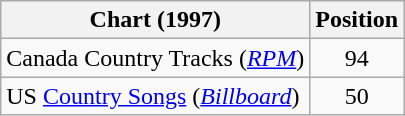<table class="wikitable sortable">
<tr>
<th scope="col">Chart (1997)</th>
<th scope="col">Position</th>
</tr>
<tr>
<td>Canada Country Tracks (<em><a href='#'>RPM</a></em>)</td>
<td align="center">94</td>
</tr>
<tr>
<td>US <a href='#'>Country Songs</a> (<em><a href='#'>Billboard</a></em>)</td>
<td align="center">50</td>
</tr>
</table>
